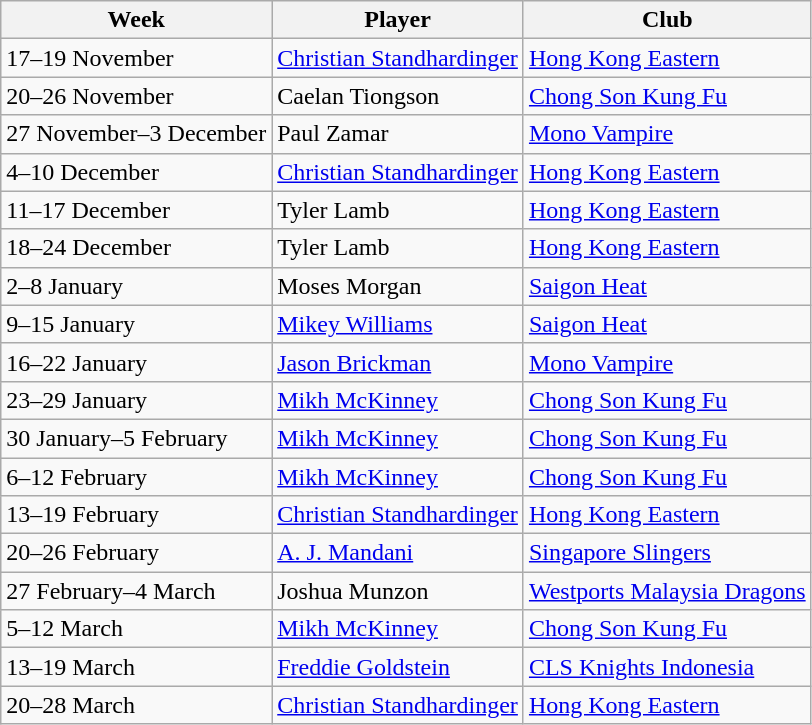<table class="wikitable">
<tr>
<th>Week</th>
<th>Player</th>
<th>Club</th>
</tr>
<tr>
<td>17–19 November</td>
<td>  <a href='#'>Christian Standhardinger</a></td>
<td> <a href='#'>Hong Kong Eastern</a></td>
</tr>
<tr>
<td>20–26 November</td>
<td>  Caelan Tiongson</td>
<td> <a href='#'>Chong Son Kung Fu</a></td>
</tr>
<tr>
<td>27 November–3 December</td>
<td> Paul Zamar</td>
<td> <a href='#'>Mono Vampire</a></td>
</tr>
<tr>
<td>4–10 December</td>
<td>  <a href='#'>Christian Standhardinger</a></td>
<td> <a href='#'>Hong Kong Eastern</a></td>
</tr>
<tr>
<td>11–17 December</td>
<td>  Tyler Lamb</td>
<td> <a href='#'>Hong Kong Eastern</a></td>
</tr>
<tr>
<td>18–24 December</td>
<td>  Tyler Lamb</td>
<td> <a href='#'>Hong Kong Eastern</a></td>
</tr>
<tr>
<td>2–8 January</td>
<td>  Moses Morgan</td>
<td> <a href='#'>Saigon Heat</a></td>
</tr>
<tr>
<td>9–15 January</td>
<td>  <a href='#'>Mikey Williams</a></td>
<td> <a href='#'>Saigon Heat</a></td>
</tr>
<tr>
<td>16–22 January</td>
<td>  <a href='#'>Jason Brickman</a></td>
<td> <a href='#'>Mono Vampire</a></td>
</tr>
<tr>
<td>23–29 January</td>
<td>  <a href='#'>Mikh McKinney</a></td>
<td> <a href='#'>Chong Son Kung Fu</a></td>
</tr>
<tr>
<td>30 January–5 February</td>
<td>  <a href='#'>Mikh McKinney</a></td>
<td> <a href='#'>Chong Son Kung Fu</a></td>
</tr>
<tr>
<td>6–12 February</td>
<td>  <a href='#'>Mikh McKinney</a></td>
<td> <a href='#'>Chong Son Kung Fu</a></td>
</tr>
<tr>
<td>13–19 February</td>
<td>  <a href='#'>Christian Standhardinger</a></td>
<td> <a href='#'>Hong Kong Eastern</a></td>
</tr>
<tr>
<td>20–26 February</td>
<td>  <a href='#'>A. J. Mandani</a></td>
<td> <a href='#'>Singapore Slingers</a></td>
</tr>
<tr>
<td>27 February–4 March</td>
<td>  Joshua Munzon</td>
<td> <a href='#'>Westports Malaysia Dragons</a></td>
</tr>
<tr>
<td>5–12 March</td>
<td>  <a href='#'>Mikh McKinney</a></td>
<td> <a href='#'>Chong Son Kung Fu</a></td>
</tr>
<tr>
<td>13–19 March</td>
<td>   <a href='#'>Freddie Goldstein</a></td>
<td> <a href='#'>CLS Knights Indonesia</a></td>
</tr>
<tr>
<td>20–28 March</td>
<td>  <a href='#'>Christian Standhardinger</a></td>
<td> <a href='#'>Hong Kong Eastern</a></td>
</tr>
</table>
